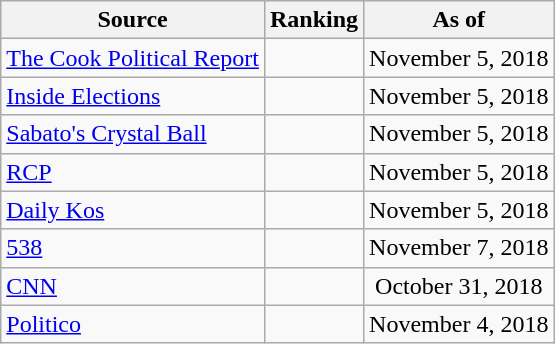<table class="wikitable" style="text-align:center">
<tr>
<th>Source</th>
<th>Ranking</th>
<th>As of</th>
</tr>
<tr>
<td style="text-align:left"><a href='#'>The Cook Political Report</a></td>
<td></td>
<td>November 5, 2018</td>
</tr>
<tr>
<td style="text-align:left"><a href='#'>Inside Elections</a></td>
<td></td>
<td>November 5, 2018</td>
</tr>
<tr>
<td style="text-align:left"><a href='#'>Sabato's Crystal Ball</a></td>
<td></td>
<td>November 5, 2018</td>
</tr>
<tr>
<td style="text-align:left"><a href='#'>RCP</a></td>
<td></td>
<td>November 5, 2018</td>
</tr>
<tr>
<td style="text-align:left"><a href='#'>Daily Kos</a></td>
<td></td>
<td>November 5, 2018</td>
</tr>
<tr>
<td style="text-align:left"><a href='#'>538</a></td>
<td></td>
<td>November 7, 2018</td>
</tr>
<tr>
<td style="text-align:left"><a href='#'>CNN</a></td>
<td></td>
<td>October 31, 2018</td>
</tr>
<tr>
<td style="text-align:left"><a href='#'>Politico</a></td>
<td></td>
<td>November 4, 2018</td>
</tr>
</table>
